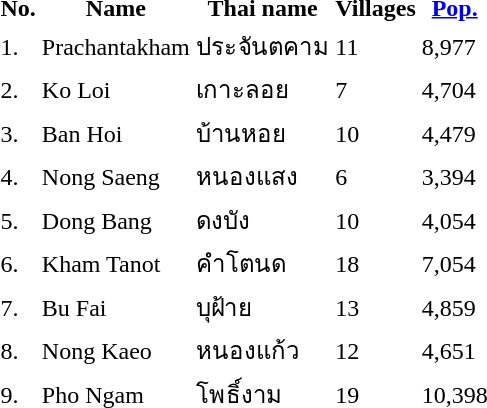<table>
<tr>
<th>No.</th>
<th>Name</th>
<th>Thai name</th>
<th>Villages</th>
<th><a href='#'>Pop.</a></th>
</tr>
<tr>
<td>1.</td>
<td>Prachantakham</td>
<td>ประจันตคาม</td>
<td>11</td>
<td>8,977</td>
<td></td>
</tr>
<tr>
<td>2.</td>
<td>Ko Loi</td>
<td>เกาะลอย</td>
<td>7</td>
<td>4,704</td>
<td></td>
</tr>
<tr>
<td>3.</td>
<td>Ban Hoi</td>
<td>บ้านหอย</td>
<td>10</td>
<td>4,479</td>
<td></td>
</tr>
<tr>
<td>4.</td>
<td>Nong Saeng</td>
<td>หนองแสง</td>
<td>6</td>
<td>3,394</td>
<td></td>
</tr>
<tr>
<td>5.</td>
<td>Dong Bang</td>
<td>ดงบัง</td>
<td>10</td>
<td>4,054</td>
<td></td>
</tr>
<tr>
<td>6.</td>
<td>Kham Tanot</td>
<td>คำโตนด</td>
<td>18</td>
<td>7,054</td>
<td></td>
</tr>
<tr>
<td>7.</td>
<td>Bu Fai</td>
<td>บุฝ้าย</td>
<td>13</td>
<td>4,859</td>
<td></td>
</tr>
<tr>
<td>8.</td>
<td>Nong Kaeo</td>
<td>หนองแก้ว</td>
<td>12</td>
<td>4,651</td>
<td></td>
</tr>
<tr>
<td>9.</td>
<td>Pho Ngam</td>
<td>โพธิ์งาม</td>
<td>19</td>
<td>10,398</td>
<td></td>
</tr>
</table>
